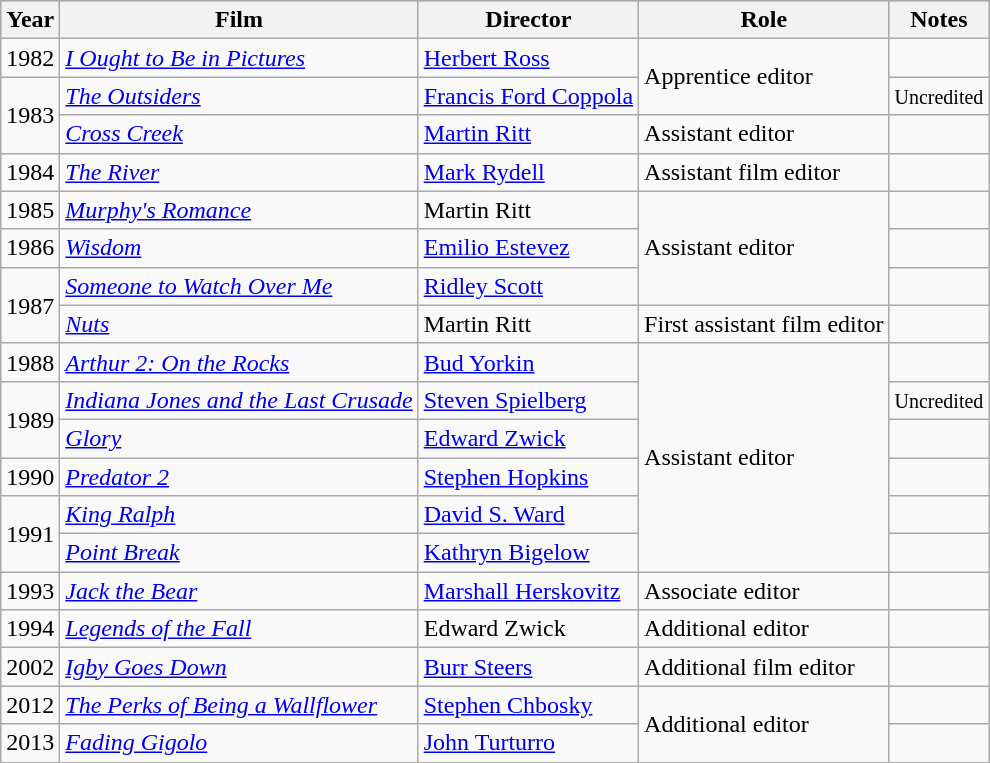<table class="wikitable">
<tr style="background:#b0c4de; text-align:center;">
<th>Year</th>
<th>Film</th>
<th>Director</th>
<th>Role</th>
<th>Notes</th>
</tr>
<tr>
<td>1982</td>
<td><em><a href='#'>I Ought to Be in Pictures</a></em></td>
<td><a href='#'>Herbert Ross</a></td>
<td rowspan="2">Apprentice editor</td>
<td></td>
</tr>
<tr>
<td rowspan="2">1983</td>
<td><em><a href='#'>The Outsiders</a></em></td>
<td><a href='#'>Francis Ford Coppola</a></td>
<td><small>Uncredited</small></td>
</tr>
<tr>
<td><em><a href='#'>Cross Creek</a></em></td>
<td><a href='#'>Martin Ritt</a></td>
<td>Assistant editor</td>
<td></td>
</tr>
<tr>
<td>1984</td>
<td><em><a href='#'>The River</a></em></td>
<td><a href='#'>Mark Rydell</a></td>
<td>Assistant film editor</td>
<td></td>
</tr>
<tr>
<td>1985</td>
<td><em><a href='#'>Murphy's Romance</a></em></td>
<td>Martin Ritt</td>
<td rowspan="3">Assistant editor</td>
<td></td>
</tr>
<tr>
<td>1986</td>
<td><em><a href='#'>Wisdom</a></em></td>
<td><a href='#'>Emilio Estevez</a></td>
<td></td>
</tr>
<tr>
<td rowspan="2">1987</td>
<td><em><a href='#'>Someone to Watch Over Me</a></em></td>
<td><a href='#'>Ridley Scott</a></td>
<td></td>
</tr>
<tr>
<td><em><a href='#'>Nuts</a></em></td>
<td>Martin Ritt</td>
<td>First assistant film editor</td>
<td></td>
</tr>
<tr>
<td>1988</td>
<td><em><a href='#'>Arthur 2: On the Rocks</a></em></td>
<td><a href='#'>Bud Yorkin</a></td>
<td rowspan="6">Assistant editor</td>
<td></td>
</tr>
<tr>
<td rowspan="2">1989</td>
<td><em><a href='#'>Indiana Jones and the Last Crusade</a></em></td>
<td><a href='#'>Steven Spielberg</a></td>
<td><small>Uncredited</small></td>
</tr>
<tr>
<td><em><a href='#'>Glory</a></em></td>
<td><a href='#'>Edward Zwick</a></td>
<td></td>
</tr>
<tr>
<td>1990</td>
<td><em><a href='#'>Predator 2</a></em></td>
<td><a href='#'>Stephen Hopkins</a></td>
<td></td>
</tr>
<tr>
<td rowspan="2">1991</td>
<td><em><a href='#'>King Ralph</a></em></td>
<td><a href='#'>David S. Ward</a></td>
<td></td>
</tr>
<tr>
<td><em><a href='#'>Point Break</a></em></td>
<td><a href='#'>Kathryn Bigelow</a></td>
<td></td>
</tr>
<tr>
<td>1993</td>
<td><em><a href='#'>Jack the Bear</a></em></td>
<td><a href='#'>Marshall Herskovitz</a></td>
<td>Associate editor</td>
<td></td>
</tr>
<tr>
<td>1994</td>
<td><em><a href='#'>Legends of the Fall</a></em></td>
<td>Edward Zwick</td>
<td>Additional editor</td>
<td></td>
</tr>
<tr>
<td>2002</td>
<td><em><a href='#'>Igby Goes Down</a></em></td>
<td><a href='#'>Burr Steers</a></td>
<td>Additional film editor</td>
<td></td>
</tr>
<tr>
<td>2012</td>
<td><em><a href='#'>The Perks of Being a Wallflower</a></em></td>
<td><a href='#'>Stephen Chbosky</a></td>
<td rowspan="2">Additional editor</td>
<td></td>
</tr>
<tr>
<td>2013</td>
<td><em><a href='#'>Fading Gigolo</a></em></td>
<td><a href='#'>John Turturro</a></td>
<td></td>
</tr>
</table>
